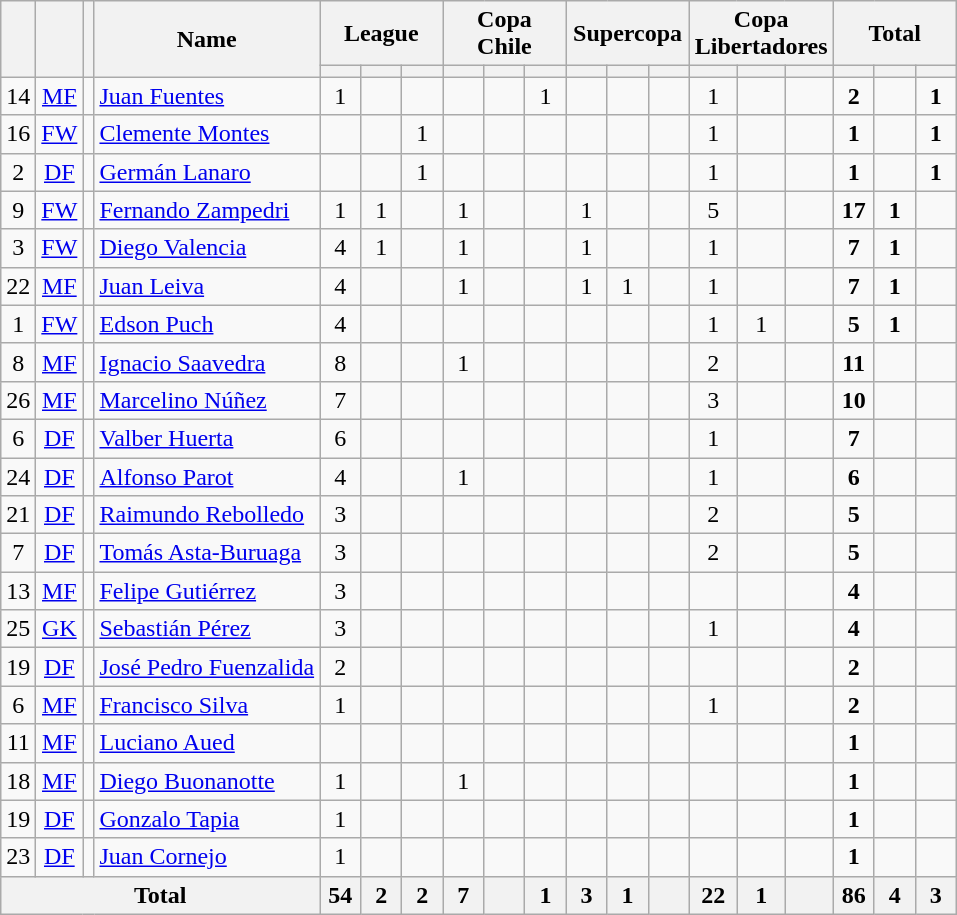<table class="wikitable sortable" style="text-align:center">
<tr>
<th rowspan="2"></th>
<th rowspan="2"></th>
<th rowspan="2"></th>
<th rowspan="2">Name</th>
<th colspan="3">League</th>
<th colspan="3">Copa Chile</th>
<th colspan="3">Supercopa</th>
<th colspan="3">Copa Libertadores</th>
<th colspan="3">Total</th>
</tr>
<tr>
<th width=20></th>
<th width=20></th>
<th width=20></th>
<th width=20></th>
<th width=20></th>
<th width=20></th>
<th width=20></th>
<th width=20></th>
<th width=20></th>
<th width=20></th>
<th width=20></th>
<th width=20></th>
<th width=20></th>
<th width=20></th>
<th width=20></th>
</tr>
<tr>
<td>14</td>
<td><a href='#'>MF</a></td>
<td></td>
<td align=left><a href='#'>Juan Fuentes</a></td>
<td>1</td>
<td></td>
<td></td>
<td></td>
<td></td>
<td>1</td>
<td></td>
<td></td>
<td></td>
<td>1</td>
<td></td>
<td></td>
<td><strong>2</strong></td>
<td></td>
<td><strong>1</strong></td>
</tr>
<tr>
<td>16</td>
<td><a href='#'>FW</a></td>
<td></td>
<td align="left"><a href='#'>Clemente Montes</a></td>
<td></td>
<td></td>
<td>1</td>
<td></td>
<td></td>
<td></td>
<td></td>
<td></td>
<td></td>
<td>1</td>
<td></td>
<td></td>
<td><strong>1</strong></td>
<td></td>
<td><strong>1</strong></td>
</tr>
<tr>
<td>2</td>
<td><a href='#'>DF</a></td>
<td></td>
<td align="left"><a href='#'>Germán Lanaro</a></td>
<td></td>
<td></td>
<td>1</td>
<td></td>
<td></td>
<td></td>
<td></td>
<td></td>
<td></td>
<td>1</td>
<td></td>
<td></td>
<td><strong>1</strong></td>
<td></td>
<td><strong>1</strong></td>
</tr>
<tr>
<td>9</td>
<td><a href='#'>FW</a></td>
<td></td>
<td align="left"><a href='#'>Fernando Zampedri</a></td>
<td>1</td>
<td>1</td>
<td></td>
<td>1</td>
<td></td>
<td></td>
<td>1</td>
<td></td>
<td></td>
<td>5</td>
<td></td>
<td></td>
<td><strong>17</strong></td>
<td><strong>1</strong></td>
<td></td>
</tr>
<tr>
<td>3</td>
<td><a href='#'>FW</a></td>
<td></td>
<td align="left"><a href='#'>Diego Valencia</a></td>
<td>4</td>
<td>1</td>
<td></td>
<td>1</td>
<td></td>
<td></td>
<td>1</td>
<td></td>
<td></td>
<td>1</td>
<td></td>
<td></td>
<td><strong>7</strong></td>
<td><strong>1</strong></td>
<td></td>
</tr>
<tr>
<td>22</td>
<td><a href='#'>MF</a></td>
<td></td>
<td align=left><a href='#'>Juan Leiva</a></td>
<td>4</td>
<td></td>
<td></td>
<td>1</td>
<td></td>
<td></td>
<td>1</td>
<td>1</td>
<td></td>
<td>1</td>
<td></td>
<td></td>
<td><strong>7</strong></td>
<td><strong>1</strong></td>
<td></td>
</tr>
<tr>
<td>1</td>
<td><a href='#'>FW</a></td>
<td></td>
<td align=left><a href='#'>Edson Puch</a></td>
<td>4</td>
<td></td>
<td></td>
<td></td>
<td></td>
<td></td>
<td></td>
<td></td>
<td></td>
<td>1</td>
<td>1</td>
<td></td>
<td><strong>5</strong></td>
<td><strong>1</strong></td>
<td></td>
</tr>
<tr>
<td>8</td>
<td><a href='#'>MF</a></td>
<td></td>
<td align="left"><a href='#'>Ignacio Saavedra</a></td>
<td>8</td>
<td></td>
<td></td>
<td>1</td>
<td></td>
<td></td>
<td></td>
<td></td>
<td></td>
<td>2</td>
<td></td>
<td></td>
<td><strong>11</strong></td>
<td></td>
<td></td>
</tr>
<tr>
<td>26</td>
<td><a href='#'>MF</a></td>
<td></td>
<td align="left"><a href='#'>Marcelino Núñez</a></td>
<td>7</td>
<td></td>
<td></td>
<td></td>
<td></td>
<td></td>
<td></td>
<td></td>
<td></td>
<td>3</td>
<td></td>
<td></td>
<td><strong>10</strong></td>
<td></td>
<td></td>
</tr>
<tr>
<td>6</td>
<td><a href='#'>DF</a></td>
<td></td>
<td align=left><a href='#'>Valber Huerta</a></td>
<td>6</td>
<td></td>
<td></td>
<td></td>
<td></td>
<td></td>
<td></td>
<td></td>
<td></td>
<td>1</td>
<td></td>
<td></td>
<td><strong>7</strong></td>
<td></td>
<td></td>
</tr>
<tr>
<td>24</td>
<td><a href='#'>DF</a></td>
<td></td>
<td align="left"><a href='#'>Alfonso Parot</a></td>
<td>4</td>
<td></td>
<td></td>
<td>1</td>
<td></td>
<td></td>
<td></td>
<td></td>
<td></td>
<td>1</td>
<td></td>
<td></td>
<td><strong>6</strong></td>
<td></td>
<td></td>
</tr>
<tr>
<td>21</td>
<td><a href='#'>DF</a></td>
<td></td>
<td align=left><a href='#'>Raimundo Rebolledo</a></td>
<td>3</td>
<td></td>
<td></td>
<td></td>
<td></td>
<td></td>
<td></td>
<td></td>
<td></td>
<td>2</td>
<td></td>
<td></td>
<td><strong>5</strong></td>
<td></td>
<td></td>
</tr>
<tr>
<td>7</td>
<td><a href='#'>DF</a></td>
<td></td>
<td align="left"><a href='#'>Tomás Asta-Buruaga</a></td>
<td>3</td>
<td></td>
<td></td>
<td></td>
<td></td>
<td></td>
<td></td>
<td></td>
<td></td>
<td>2</td>
<td></td>
<td></td>
<td><strong>5</strong></td>
<td></td>
<td></td>
</tr>
<tr>
<td>13</td>
<td><a href='#'>MF</a></td>
<td></td>
<td align="left"><a href='#'>Felipe Gutiérrez</a></td>
<td>3</td>
<td></td>
<td></td>
<td></td>
<td></td>
<td></td>
<td></td>
<td></td>
<td></td>
<td></td>
<td></td>
<td></td>
<td><strong>4</strong></td>
<td></td>
<td></td>
</tr>
<tr>
<td>25</td>
<td><a href='#'>GK</a></td>
<td></td>
<td align=left><a href='#'>Sebastián Pérez</a></td>
<td>3</td>
<td></td>
<td></td>
<td></td>
<td></td>
<td></td>
<td></td>
<td></td>
<td></td>
<td>1</td>
<td></td>
<td></td>
<td><strong>4</strong></td>
<td></td>
<td></td>
</tr>
<tr>
<td>19</td>
<td><a href='#'>DF</a></td>
<td></td>
<td align="left"><a href='#'>José Pedro Fuenzalida</a></td>
<td>2</td>
<td></td>
<td></td>
<td></td>
<td></td>
<td></td>
<td></td>
<td></td>
<td></td>
<td></td>
<td></td>
<td></td>
<td><strong>2</strong></td>
<td></td>
<td></td>
</tr>
<tr>
<td>6</td>
<td><a href='#'>MF</a></td>
<td></td>
<td align=left><a href='#'>Francisco Silva</a></td>
<td>1</td>
<td></td>
<td></td>
<td></td>
<td></td>
<td></td>
<td></td>
<td></td>
<td></td>
<td>1</td>
<td></td>
<td></td>
<td><strong>2</strong></td>
<td></td>
<td></td>
</tr>
<tr>
<td>11</td>
<td><a href='#'>MF</a></td>
<td></td>
<td align="left"><a href='#'>Luciano Aued</a></td>
<td></td>
<td></td>
<td></td>
<td></td>
<td></td>
<td></td>
<td></td>
<td></td>
<td></td>
<td></td>
<td></td>
<td></td>
<td><strong>1</strong></td>
<td></td>
<td></td>
</tr>
<tr>
<td>18</td>
<td><a href='#'>MF</a></td>
<td></td>
<td align="left"><a href='#'>Diego Buonanotte</a></td>
<td>1</td>
<td></td>
<td></td>
<td>1</td>
<td></td>
<td></td>
<td></td>
<td></td>
<td></td>
<td></td>
<td></td>
<td></td>
<td><strong>1</strong></td>
<td></td>
<td></td>
</tr>
<tr>
<td>19</td>
<td><a href='#'>DF</a></td>
<td></td>
<td align=left><a href='#'>Gonzalo Tapia</a></td>
<td>1</td>
<td></td>
<td></td>
<td></td>
<td></td>
<td></td>
<td></td>
<td></td>
<td></td>
<td></td>
<td></td>
<td></td>
<td><strong>1</strong></td>
<td></td>
<td></td>
</tr>
<tr>
<td>23</td>
<td><a href='#'>DF</a></td>
<td></td>
<td align=left><a href='#'>Juan Cornejo</a></td>
<td>1</td>
<td></td>
<td></td>
<td></td>
<td></td>
<td></td>
<td></td>
<td></td>
<td></td>
<td></td>
<td></td>
<td></td>
<td><strong>1</strong></td>
<td></td>
<td></td>
</tr>
<tr>
<th colspan="4">Total</th>
<th>54</th>
<th>2</th>
<th>2</th>
<th>7</th>
<th></th>
<th>1</th>
<th>3</th>
<th>1</th>
<th></th>
<th>22</th>
<th>1</th>
<th></th>
<th>86</th>
<th>4</th>
<th>3</th>
</tr>
</table>
